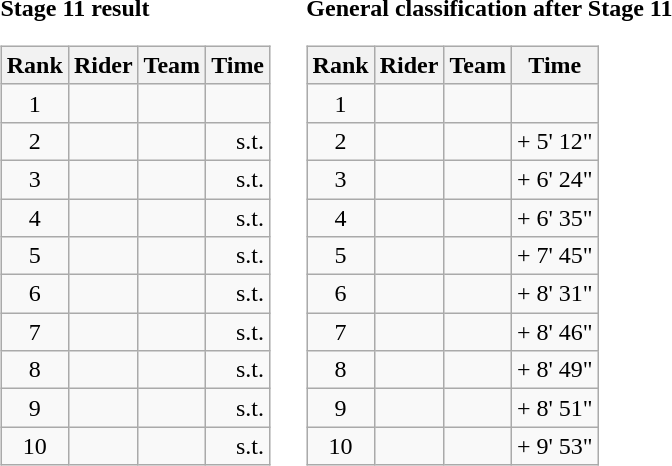<table>
<tr>
<td><strong>Stage 11 result</strong><br><table class="wikitable">
<tr>
<th scope="col">Rank</th>
<th scope="col">Rider</th>
<th scope="col">Team</th>
<th scope="col">Time</th>
</tr>
<tr>
<td style="text-align:center;">1</td>
<td></td>
<td></td>
<td style="text-align:right;"></td>
</tr>
<tr>
<td style="text-align:center;">2</td>
<td></td>
<td></td>
<td style="text-align:right;">s.t.</td>
</tr>
<tr>
<td style="text-align:center;">3</td>
<td></td>
<td></td>
<td style="text-align:right;">s.t.</td>
</tr>
<tr>
<td style="text-align:center;">4</td>
<td></td>
<td></td>
<td style="text-align:right;">s.t.</td>
</tr>
<tr>
<td style="text-align:center;">5</td>
<td></td>
<td></td>
<td style="text-align:right;">s.t.</td>
</tr>
<tr>
<td style="text-align:center;">6</td>
<td></td>
<td></td>
<td style="text-align:right;">s.t.</td>
</tr>
<tr>
<td style="text-align:center;">7</td>
<td></td>
<td></td>
<td style="text-align:right;">s.t.</td>
</tr>
<tr>
<td style="text-align:center;">8</td>
<td></td>
<td></td>
<td style="text-align:right;">s.t.</td>
</tr>
<tr>
<td style="text-align:center;">9</td>
<td></td>
<td></td>
<td style="text-align:right;">s.t.</td>
</tr>
<tr>
<td style="text-align:center;">10</td>
<td></td>
<td></td>
<td style="text-align:right;">s.t.</td>
</tr>
</table>
</td>
<td></td>
<td><strong>General classification after Stage 11</strong><br><table class="wikitable">
<tr>
<th scope="col">Rank</th>
<th scope="col">Rider</th>
<th scope="col">Team</th>
<th scope="col">Time</th>
</tr>
<tr>
<td style="text-align:center;">1</td>
<td></td>
<td></td>
<td style="text-align:right;"></td>
</tr>
<tr>
<td style="text-align:center;">2</td>
<td></td>
<td></td>
<td style="text-align:right;">+ 5' 12"</td>
</tr>
<tr>
<td style="text-align:center;">3</td>
<td></td>
<td></td>
<td style="text-align:right;">+ 6' 24"</td>
</tr>
<tr>
<td style="text-align:center;">4</td>
<td></td>
<td></td>
<td style="text-align:right;">+ 6' 35"</td>
</tr>
<tr>
<td style="text-align:center;">5</td>
<td></td>
<td></td>
<td style="text-align:right;">+ 7' 45"</td>
</tr>
<tr>
<td style="text-align:center;">6</td>
<td></td>
<td></td>
<td style="text-align:right;">+ 8' 31"</td>
</tr>
<tr>
<td style="text-align:center;">7</td>
<td></td>
<td></td>
<td style="text-align:right;">+ 8' 46"</td>
</tr>
<tr>
<td style="text-align:center;">8</td>
<td></td>
<td></td>
<td style="text-align:right;">+ 8' 49"</td>
</tr>
<tr>
<td style="text-align:center;">9</td>
<td></td>
<td></td>
<td style="text-align:right;">+ 8' 51"</td>
</tr>
<tr>
<td style="text-align:center;">10</td>
<td></td>
<td></td>
<td style="text-align:right;">+ 9' 53"</td>
</tr>
</table>
</td>
</tr>
</table>
